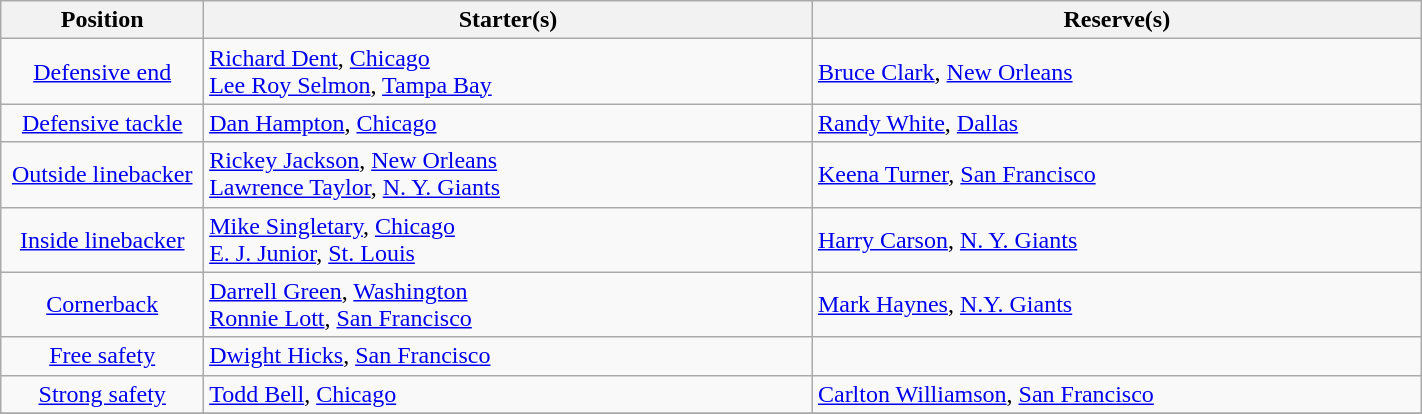<table class="wikitable" width=75%>
<tr>
<th width=10%>Position</th>
<th width=30%>Starter(s)</th>
<th width=30%>Reserve(s)</th>
</tr>
<tr>
<td align=center><a href='#'>Defensive end</a></td>
<td> <a href='#'>Richard Dent</a>, <a href='#'>Chicago</a><br> <a href='#'>Lee Roy Selmon</a>, <a href='#'>Tampa Bay</a></td>
<td> <a href='#'>Bruce Clark</a>, <a href='#'>New Orleans</a></td>
</tr>
<tr>
<td align=center><a href='#'>Defensive tackle</a></td>
<td> <a href='#'>Dan Hampton</a>, <a href='#'>Chicago</a></td>
<td> <a href='#'>Randy White</a>, <a href='#'>Dallas</a></td>
</tr>
<tr>
<td align=center><a href='#'>Outside linebacker</a></td>
<td> <a href='#'>Rickey Jackson</a>, <a href='#'>New Orleans</a><br> <a href='#'>Lawrence Taylor</a>, <a href='#'>N. Y. Giants</a></td>
<td> <a href='#'>Keena Turner</a>, <a href='#'>San Francisco</a></td>
</tr>
<tr>
<td align=center><a href='#'>Inside linebacker</a></td>
<td> <a href='#'>Mike Singletary</a>, <a href='#'>Chicago</a><br> <a href='#'>E. J. Junior</a>, <a href='#'>St. Louis</a></td>
<td> <a href='#'>Harry Carson</a>, <a href='#'>N. Y. Giants</a></td>
</tr>
<tr>
<td align=center><a href='#'>Cornerback</a></td>
<td> <a href='#'>Darrell Green</a>, <a href='#'>Washington</a><br> <a href='#'>Ronnie Lott</a>, <a href='#'>San Francisco</a></td>
<td> <a href='#'>Mark Haynes</a>, <a href='#'>N.Y. Giants</a></td>
</tr>
<tr>
<td align=center><a href='#'>Free safety</a></td>
<td> <a href='#'>Dwight Hicks</a>, <a href='#'>San Francisco</a></td>
<td></td>
</tr>
<tr>
<td align=center><a href='#'>Strong safety</a></td>
<td> <a href='#'>Todd Bell</a>, <a href='#'>Chicago</a></td>
<td> <a href='#'>Carlton Williamson</a>, <a href='#'>San Francisco</a></td>
</tr>
<tr>
</tr>
</table>
